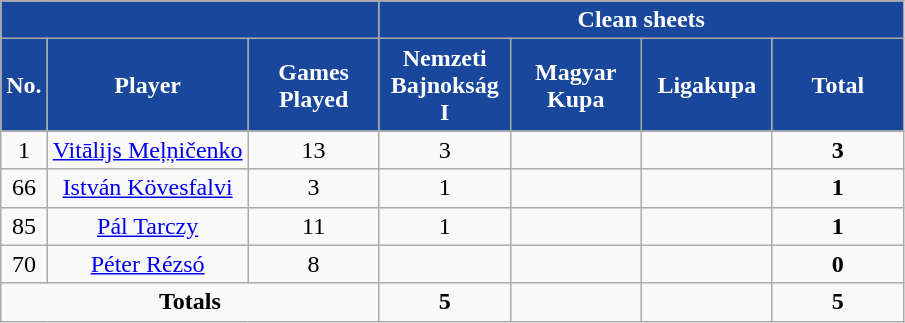<table class="wikitable sortable alternance" style="text-align:center">
<tr>
<th colspan="3" style="background:#18479C"></th>
<th colspan="4" style="background:#18479C;color:white">Clean sheets</th>
</tr>
<tr>
<th style="background-color:#18479C;color:white">No.</th>
<th style="background-color:#18479C;color:white">Player</th>
<th width=80 style="background-color:#18479C;color:white">Games Played</th>
<th width=80 style="background-color:#18479C;color:white">Nemzeti Bajnokság I</th>
<th width=80 style="background-color:#18479C;color:white">Magyar Kupa</th>
<th width=80 style="background-color:#18479C;color:white">Ligakupa</th>
<th width=80 style="background-color:#18479C;color:white">Total</th>
</tr>
<tr>
<td>1</td>
<td> <a href='#'>Vitālijs Meļņičenko</a></td>
<td>13</td>
<td>3</td>
<td></td>
<td></td>
<td><strong>3</strong></td>
</tr>
<tr>
<td>66</td>
<td> <a href='#'>István Kövesfalvi</a></td>
<td>3</td>
<td>1</td>
<td></td>
<td></td>
<td><strong>1</strong></td>
</tr>
<tr>
<td>85</td>
<td> <a href='#'>Pál Tarczy</a></td>
<td>11</td>
<td>1</td>
<td></td>
<td></td>
<td><strong>1</strong></td>
</tr>
<tr>
<td>70</td>
<td> <a href='#'>Péter Rézsó</a></td>
<td>8</td>
<td></td>
<td></td>
<td></td>
<td><strong>0</strong></td>
</tr>
<tr class="sortbottom">
<td colspan="3"><strong>Totals</strong></td>
<td><strong>5</strong></td>
<td></td>
<td></td>
<td><strong>5</strong></td>
</tr>
</table>
